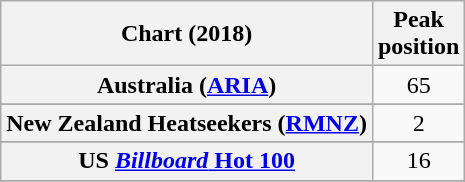<table class="wikitable sortable plainrowheaders" style="text-align:center">
<tr>
<th scope="col">Chart (2018)</th>
<th scope="col">Peak<br> position</th>
</tr>
<tr>
<th scope="row">Australia (<a href='#'>ARIA</a>)</th>
<td>65</td>
</tr>
<tr>
</tr>
<tr>
<th scope="row">New Zealand Heatseekers (<a href='#'>RMNZ</a>)</th>
<td>2</td>
</tr>
<tr>
</tr>
<tr>
</tr>
<tr>
</tr>
<tr>
<th scope="row">US <a href='#'><em>Billboard</em> Hot 100</a></th>
<td>16</td>
</tr>
<tr>
</tr>
<tr>
</tr>
</table>
